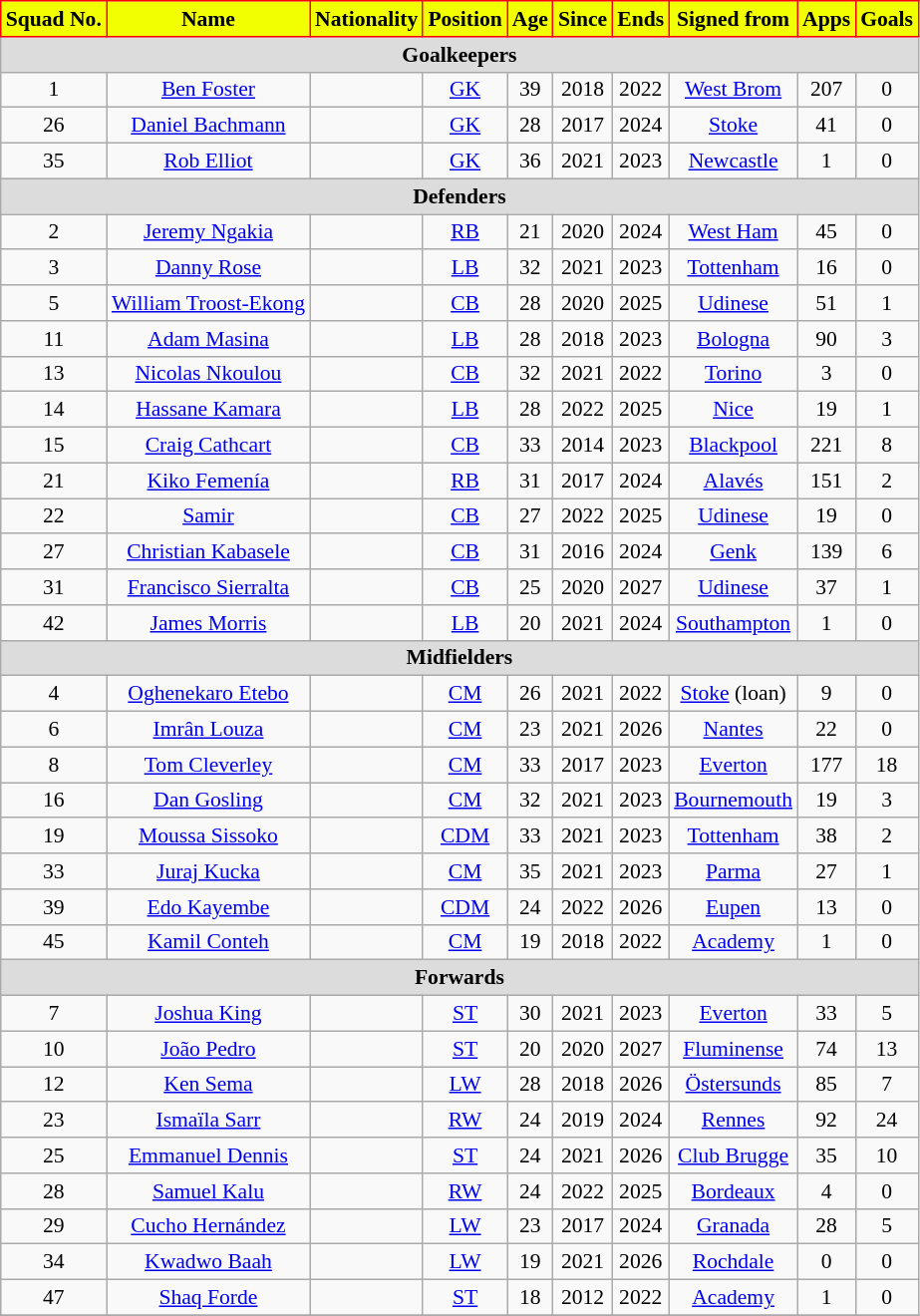<table class="wikitable" style="text-align:center; font-size:90%;">
<tr>
<th style="background:#f2ff00; color:black; border:1px solid red; text-align:center;">Squad No.</th>
<th style="background:#f2ff00; color:black; border:1px solid red; text-align:center;">Name</th>
<th style="background:#f2ff00; color:black; border:1px solid red; text-align:center;">Nationality</th>
<th style="background:#f2ff00; color:black; border:1px solid red; text-align:center;">Position</th>
<th style="background:#f2ff00; color:black; border:1px solid red; text-align:center;">Age</th>
<th style="background:#f2ff00; color:black; border:1px solid red; text-align:center;">Since</th>
<th style="background:#f2ff00; color:black; border:1px solid red; text-align:center;">Ends</th>
<th style="background:#f2ff00; color:black; border:1px solid red; text-align:center;">Signed from</th>
<th style="background:#f2ff00; color:black; border:1px solid red; text-align:center;">Apps</th>
<th style="background:#f2ff00; color:black; border:1px solid red; text-align:center;">Goals</th>
</tr>
<tr>
<th colspan="10" style="background:#dcdcdc; text-align:center;">Goalkeepers</th>
</tr>
<tr>
<td>1</td>
<td><a href='#'>Ben Foster</a></td>
<td></td>
<td><a href='#'>GK</a></td>
<td>39</td>
<td>2018</td>
<td>2022</td>
<td> <a href='#'>West Brom</a></td>
<td>207</td>
<td>0</td>
</tr>
<tr>
<td>26</td>
<td><a href='#'>Daniel Bachmann</a></td>
<td></td>
<td><a href='#'>GK</a></td>
<td>28</td>
<td>2017</td>
<td>2024</td>
<td> <a href='#'>Stoke</a></td>
<td>41</td>
<td>0</td>
</tr>
<tr>
<td>35</td>
<td><a href='#'>Rob Elliot</a></td>
<td></td>
<td><a href='#'>GK</a></td>
<td>36</td>
<td>2021</td>
<td>2023</td>
<td> <a href='#'>Newcastle</a></td>
<td>1</td>
<td>0</td>
</tr>
<tr>
<th colspan="10" style="background:#dcdcdc; text-align:center;">Defenders</th>
</tr>
<tr>
<td>2</td>
<td><a href='#'>Jeremy Ngakia</a></td>
<td></td>
<td><a href='#'>RB</a></td>
<td>21</td>
<td>2020</td>
<td>2024</td>
<td> <a href='#'>West Ham</a></td>
<td>45</td>
<td>0</td>
</tr>
<tr>
<td>3</td>
<td><a href='#'>Danny Rose</a></td>
<td></td>
<td><a href='#'>LB</a></td>
<td>32</td>
<td>2021</td>
<td>2023</td>
<td> <a href='#'>Tottenham</a></td>
<td>16</td>
<td>0</td>
</tr>
<tr>
<td>5</td>
<td><a href='#'>William Troost-Ekong</a></td>
<td></td>
<td><a href='#'>CB</a></td>
<td>28</td>
<td>2020</td>
<td>2025</td>
<td> <a href='#'>Udinese</a></td>
<td>51</td>
<td>1</td>
</tr>
<tr>
<td>11</td>
<td><a href='#'>Adam Masina</a></td>
<td></td>
<td><a href='#'>LB</a></td>
<td>28</td>
<td>2018</td>
<td>2023</td>
<td> <a href='#'>Bologna</a></td>
<td>90</td>
<td>3</td>
</tr>
<tr>
<td>13</td>
<td><a href='#'>Nicolas Nkoulou</a></td>
<td></td>
<td><a href='#'>CB</a></td>
<td>32</td>
<td>2021</td>
<td>2022</td>
<td> <a href='#'>Torino</a></td>
<td>3</td>
<td>0</td>
</tr>
<tr>
<td>14</td>
<td><a href='#'>Hassane Kamara</a></td>
<td></td>
<td><a href='#'>LB</a></td>
<td>28</td>
<td>2022</td>
<td>2025</td>
<td> <a href='#'>Nice</a></td>
<td>19</td>
<td>1</td>
</tr>
<tr>
<td>15</td>
<td><a href='#'>Craig Cathcart</a></td>
<td></td>
<td><a href='#'>CB</a></td>
<td>33</td>
<td>2014</td>
<td>2023</td>
<td> <a href='#'>Blackpool</a></td>
<td>221</td>
<td>8</td>
</tr>
<tr>
<td>21</td>
<td><a href='#'>Kiko Femenía</a></td>
<td></td>
<td><a href='#'>RB</a></td>
<td>31</td>
<td>2017</td>
<td>2024</td>
<td> <a href='#'>Alavés</a></td>
<td>151</td>
<td>2</td>
</tr>
<tr>
<td>22</td>
<td><a href='#'>Samir</a></td>
<td></td>
<td><a href='#'>CB</a></td>
<td>27</td>
<td>2022</td>
<td>2025</td>
<td> <a href='#'>Udinese</a></td>
<td>19</td>
<td>0</td>
</tr>
<tr>
<td>27</td>
<td><a href='#'>Christian Kabasele</a></td>
<td></td>
<td><a href='#'>CB</a></td>
<td>31</td>
<td>2016</td>
<td>2024</td>
<td> <a href='#'>Genk</a></td>
<td>139</td>
<td>6</td>
</tr>
<tr>
<td>31</td>
<td><a href='#'>Francisco Sierralta</a></td>
<td></td>
<td><a href='#'>CB</a></td>
<td>25</td>
<td>2020</td>
<td>2027</td>
<td> <a href='#'>Udinese</a></td>
<td>37</td>
<td>1</td>
</tr>
<tr>
<td>42</td>
<td><a href='#'>James Morris</a></td>
<td></td>
<td><a href='#'>LB</a></td>
<td>20</td>
<td>2021</td>
<td>2024</td>
<td> <a href='#'>Southampton</a></td>
<td>1</td>
<td>0</td>
</tr>
<tr>
<th colspan="10" style="background:#dcdcdc; text-align:center;">Midfielders</th>
</tr>
<tr>
<td>4</td>
<td><a href='#'>Oghenekaro Etebo</a></td>
<td></td>
<td><a href='#'>CM</a></td>
<td>26</td>
<td>2021</td>
<td>2022</td>
<td> <a href='#'>Stoke</a> (loan)</td>
<td>9</td>
<td>0</td>
</tr>
<tr>
<td>6</td>
<td><a href='#'>Imrân Louza</a></td>
<td></td>
<td><a href='#'>CM</a></td>
<td>23</td>
<td>2021</td>
<td>2026</td>
<td> <a href='#'>Nantes</a></td>
<td>22</td>
<td>0</td>
</tr>
<tr>
<td>8</td>
<td><a href='#'>Tom Cleverley</a></td>
<td></td>
<td><a href='#'>CM</a></td>
<td>33</td>
<td>2017</td>
<td>2023</td>
<td> <a href='#'>Everton</a></td>
<td>177</td>
<td>18</td>
</tr>
<tr>
<td>16</td>
<td><a href='#'>Dan Gosling</a></td>
<td></td>
<td><a href='#'>CM</a></td>
<td>32</td>
<td>2021</td>
<td>2023</td>
<td> <a href='#'>Bournemouth</a></td>
<td>19</td>
<td>3</td>
</tr>
<tr>
<td>19</td>
<td><a href='#'>Moussa Sissoko</a></td>
<td></td>
<td><a href='#'>CDM</a></td>
<td>33</td>
<td>2021</td>
<td>2023</td>
<td> <a href='#'>Tottenham</a></td>
<td>38</td>
<td>2</td>
</tr>
<tr>
<td>33</td>
<td><a href='#'>Juraj Kucka</a></td>
<td></td>
<td><a href='#'>CM</a></td>
<td>35</td>
<td>2021</td>
<td>2023</td>
<td> <a href='#'>Parma</a></td>
<td>27</td>
<td>1</td>
</tr>
<tr>
<td>39</td>
<td><a href='#'>Edo Kayembe</a></td>
<td></td>
<td><a href='#'>CDM</a></td>
<td>24</td>
<td>2022</td>
<td>2026</td>
<td> <a href='#'>Eupen</a></td>
<td>13</td>
<td>0</td>
</tr>
<tr>
<td>45</td>
<td><a href='#'>Kamil Conteh</a></td>
<td></td>
<td><a href='#'>CM</a></td>
<td>19</td>
<td>2018</td>
<td>2022</td>
<td> <a href='#'>Academy</a></td>
<td>1</td>
<td>0</td>
</tr>
<tr>
<th colspan="10" style="background:#dcdcdc; text-align:center;">Forwards</th>
</tr>
<tr>
<td>7</td>
<td><a href='#'>Joshua King</a></td>
<td></td>
<td><a href='#'>ST</a></td>
<td>30</td>
<td>2021</td>
<td>2023</td>
<td> <a href='#'>Everton</a></td>
<td>33</td>
<td>5</td>
</tr>
<tr>
<td>10</td>
<td><a href='#'>João Pedro</a></td>
<td></td>
<td><a href='#'>ST</a></td>
<td>20</td>
<td>2020</td>
<td>2027</td>
<td> <a href='#'>Fluminense</a></td>
<td>74</td>
<td>13</td>
</tr>
<tr>
<td>12</td>
<td><a href='#'>Ken Sema</a></td>
<td></td>
<td><a href='#'>LW</a></td>
<td>28</td>
<td>2018</td>
<td>2026</td>
<td> <a href='#'>Östersunds</a></td>
<td>85</td>
<td>7</td>
</tr>
<tr>
<td>23</td>
<td><a href='#'>Ismaïla Sarr</a></td>
<td></td>
<td><a href='#'>RW</a></td>
<td>24</td>
<td>2019</td>
<td>2024</td>
<td> <a href='#'>Rennes</a></td>
<td>92</td>
<td>24</td>
</tr>
<tr>
<td>25</td>
<td><a href='#'>Emmanuel Dennis</a></td>
<td></td>
<td><a href='#'>ST</a></td>
<td>24</td>
<td>2021</td>
<td>2026</td>
<td> <a href='#'>Club Brugge</a></td>
<td>35</td>
<td>10</td>
</tr>
<tr>
<td>28</td>
<td><a href='#'>Samuel Kalu</a></td>
<td></td>
<td><a href='#'>RW</a></td>
<td>24</td>
<td>2022</td>
<td>2025</td>
<td> <a href='#'>Bordeaux</a></td>
<td>4</td>
<td>0</td>
</tr>
<tr>
<td>29</td>
<td><a href='#'>Cucho Hernández</a></td>
<td></td>
<td><a href='#'>LW</a></td>
<td>23</td>
<td>2017</td>
<td>2024</td>
<td> <a href='#'>Granada</a></td>
<td>28</td>
<td>5</td>
</tr>
<tr>
<td>34</td>
<td><a href='#'>Kwadwo Baah</a></td>
<td></td>
<td><a href='#'>LW</a></td>
<td>19</td>
<td>2021</td>
<td>2026</td>
<td> <a href='#'>Rochdale</a></td>
<td>0</td>
<td>0</td>
</tr>
<tr>
<td>47</td>
<td><a href='#'>Shaq Forde</a></td>
<td></td>
<td><a href='#'>ST</a></td>
<td>18</td>
<td>2012</td>
<td>2022</td>
<td> <a href='#'>Academy</a></td>
<td>1</td>
<td>0</td>
</tr>
<tr>
</tr>
</table>
